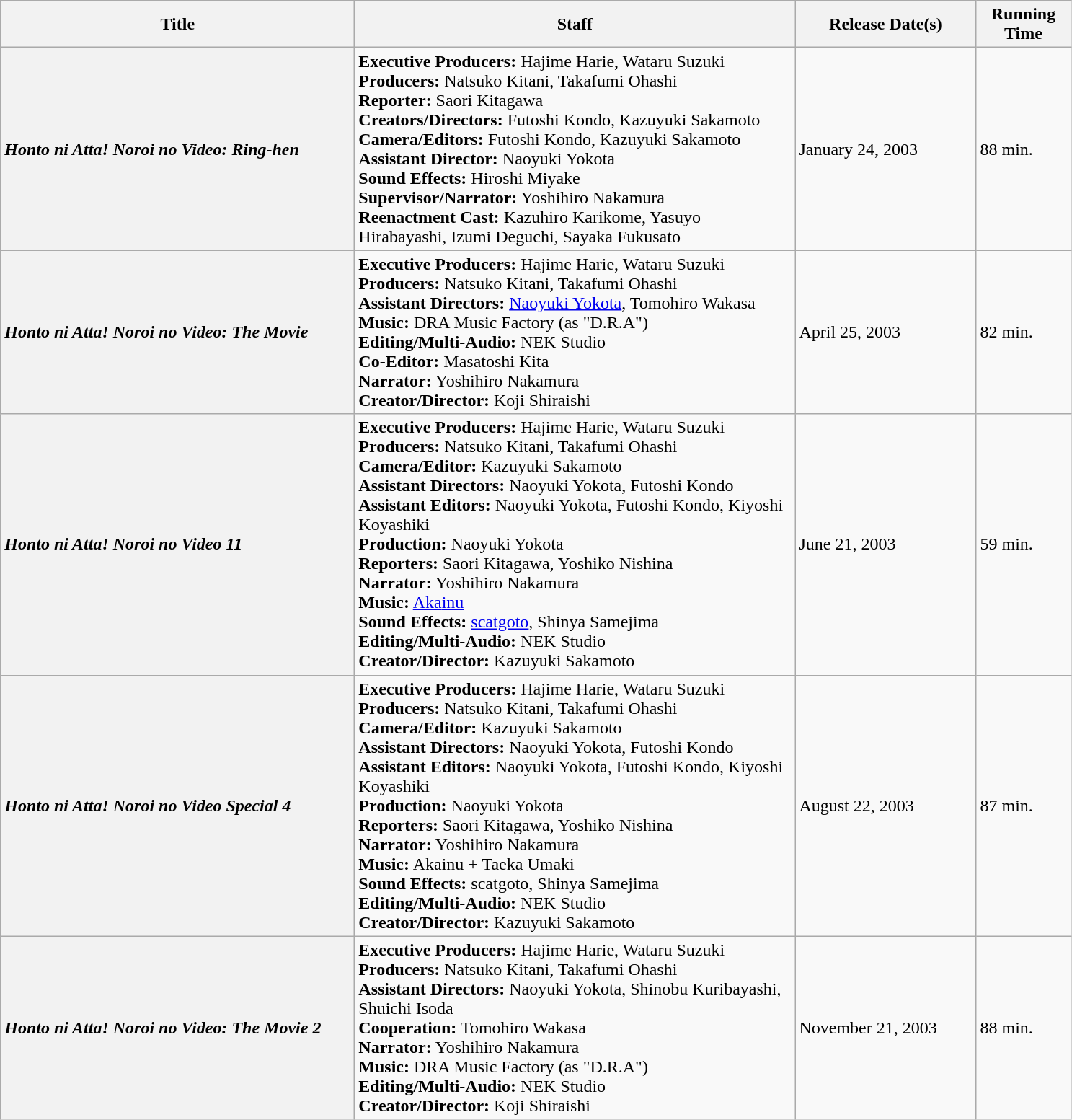<table class="wikitable mw-collapsible mw-collapsed">
<tr>
<th style=width:20.0em>Title</th>
<th style="width:25.0em">Staff</th>
<th style="width:10.0em">Release Date(s)</th>
<th style="width:5.0em">Running Time</th>
</tr>
<tr>
<th style="text-align:left"><em>Honto ni Atta! Noroi no Video: Ring-hen</em></th>
<td><strong>Executive Producers:</strong> Hajime Harie, Wataru Suzuki<br><strong>Producers:</strong> Natsuko Kitani, Takafumi Ohashi<br><strong>Reporter:</strong> Saori Kitagawa<br><strong>Creators/Directors:</strong> Futoshi Kondo, Kazuyuki Sakamoto<br><strong>Camera/Editors:</strong> Futoshi Kondo, Kazuyuki Sakamoto<br><strong>Assistant Director:</strong> Naoyuki Yokota<br><strong>Sound Effects:</strong> Hiroshi Miyake<br><strong>Supervisor/Narrator:</strong> Yoshihiro Nakamura<br><strong>Reenactment Cast:</strong> Kazuhiro Karikome, Yasuyo Hirabayashi, Izumi Deguchi, Sayaka Fukusato</td>
<td>January 24, 2003</td>
<td>88 min.</td>
</tr>
<tr>
<th style="text-align:left"><em>Honto ni Atta! Noroi no Video: The Movie</em></th>
<td><strong>Executive Producers:</strong> Hajime Harie, Wataru Suzuki<br><strong>Producers:</strong> Natsuko Kitani, Takafumi Ohashi<br><strong>Assistant Directors:</strong> <a href='#'>Naoyuki Yokota</a>, Tomohiro Wakasa<br><strong>Music:</strong> DRA Music Factory (as "D.R.A")<br><strong>Editing/Multi-Audio:</strong> NEK Studio<br><strong>Co-Editor:</strong> Masatoshi Kita<br><strong>Narrator:</strong> Yoshihiro Nakamura<br><strong>Creator/Director:</strong> Koji Shiraishi</td>
<td>April 25, 2003</td>
<td>82 min.</td>
</tr>
<tr>
<th style="text-align:left"><em>Honto ni Atta! Noroi no Video 11</em></th>
<td><strong>Executive Producers:</strong> Hajime Harie, Wataru Suzuki<br><strong>Producers:</strong> Natsuko Kitani, Takafumi Ohashi<br><strong>Camera/Editor:</strong> Kazuyuki Sakamoto<br><strong>Assistant Directors:</strong> Naoyuki Yokota, Futoshi Kondo<br><strong>Assistant Editors:</strong> Naoyuki Yokota, Futoshi Kondo, Kiyoshi Koyashiki<br><strong>Production:</strong> Naoyuki Yokota<br><strong>Reporters:</strong> Saori Kitagawa, Yoshiko Nishina<br><strong>Narrator:</strong> Yoshihiro Nakamura<br><strong>Music:</strong> <a href='#'><span>Aka</span>inu</a><br><strong>Sound Effects:</strong> <a href='#'>scatgoto</a>, Shinya Samejima<br><strong>Editing/Multi-Audio:</strong> NEK Studio<br><strong>Creator/Director:</strong> Kazuyuki Sakamoto</td>
<td>June 21, 2003</td>
<td>59 min.</td>
</tr>
<tr>
<th style="text-align:left"><em>Honto ni Atta! Noroi no Video Special 4</em></th>
<td><strong>Executive Producers:</strong> Hajime Harie, Wataru Suzuki<br><strong>Producers:</strong> Natsuko Kitani, Takafumi Ohashi<br><strong>Camera/Editor:</strong> Kazuyuki Sakamoto<br><strong>Assistant Directors:</strong> Naoyuki Yokota, Futoshi Kondo<br><strong>Assistant Editors:</strong> Naoyuki Yokota, Futoshi Kondo, Kiyoshi Koyashiki<br><strong>Production:</strong> Naoyuki Yokota<br><strong>Reporters:</strong> Saori Kitagawa, Yoshiko Nishina<br><strong>Narrator:</strong> Yoshihiro Nakamura<br><strong>Music:</strong> <span>Aka</span>inu + Taeka Umaki<br><strong>Sound Effects:</strong> scatgoto, Shinya Samejima<br><strong>Editing/Multi-Audio:</strong> NEK Studio<br><strong>Creator/Director:</strong> Kazuyuki Sakamoto</td>
<td>August 22, 2003</td>
<td>87 min.</td>
</tr>
<tr>
<th style="text-align:left"><em>Honto ni Atta! Noroi no Video: The Movie 2</em></th>
<td><strong>Executive Producers:</strong> Hajime Harie, Wataru Suzuki<br><strong>Producers:</strong> Natsuko Kitani, Takafumi Ohashi<br><strong>Assistant Directors:</strong> Naoyuki Yokota, Shinobu Kuribayashi, Shuichi Isoda<br><strong>Cooperation:</strong> Tomohiro Wakasa<br><strong>Narrator:</strong> Yoshihiro Nakamura<br><strong>Music:</strong> DRA Music Factory (as "D.R.A")<br><strong>Editing/Multi-Audio:</strong> NEK Studio<br><strong>Creator/Director:</strong> Koji Shiraishi</td>
<td>November 21, 2003</td>
<td>88 min.</td>
</tr>
</table>
